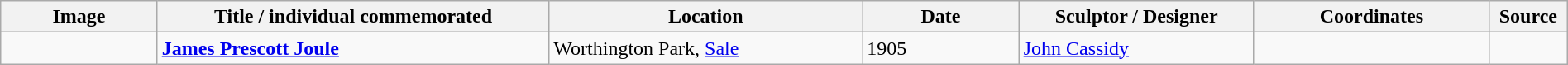<table class="wikitable sortable" style="width:100%;">
<tr>
<th class="unsortable" style="min-width:100px; width:10%;">Image</th>
<th style="width:25%;">Title / individual commemorated</th>
<th style="width:20%;">Location</th>
<th style="width:10%;">Date</th>
<th style="width:15%;">Sculptor / Designer</th>
<th style="width:15%;" class="unsortable">Coordinates</th>
<th style="width:5%;" class="unsortable">Source</th>
</tr>
<tr>
<td></td>
<td><strong><a href='#'>James Prescott Joule</a></strong></td>
<td>Worthington Park, <a href='#'>Sale</a></td>
<td>1905</td>
<td><a href='#'>John Cassidy</a></td>
<td></td>
<td></td>
</tr>
</table>
